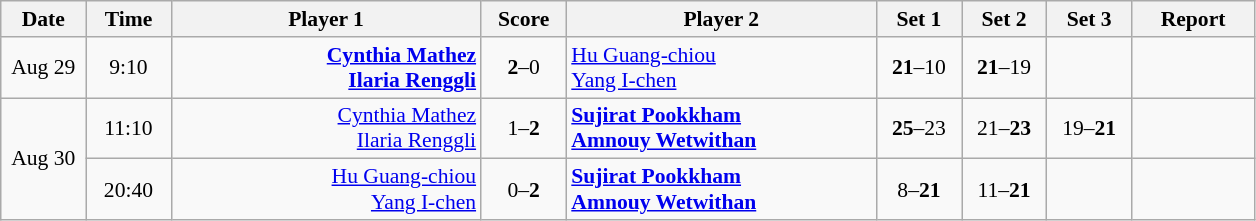<table class="nowrap wikitable" style="font-size:90%; text-align:center">
<tr>
<th width="50">Date</th>
<th width="50">Time</th>
<th width="200">Player 1</th>
<th width="50">Score</th>
<th width="200">Player 2</th>
<th width="50">Set 1</th>
<th width="50">Set 2</th>
<th width="50">Set 3</th>
<th width="75">Report</th>
</tr>
<tr>
<td>Aug 29</td>
<td>9:10</td>
<td align="right"><strong><a href='#'>Cynthia Mathez</a> <br><a href='#'>Ilaria Renggli</a> </strong></td>
<td><strong>2</strong>–0</td>
<td align = "left"> <a href='#'>Hu Guang-chiou </a> <br>  <a href='#'>Yang I-chen </a></td>
<td><strong>21</strong>–10</td>
<td><strong>21</strong>–19</td>
<td></td>
<td></td>
</tr>
<tr>
<td rowspan="2">Aug 30</td>
<td>11:10</td>
<td align="right"><a href='#'>Cynthia Mathez</a> <br><a href='#'>Ilaria Renggli</a> </td>
<td>1–<strong>2</strong></td>
<td align="left"><strong> <a href='#'>Sujirat Pookkham</a><br> <a href='#'>Amnouy Wetwithan</a></strong></td>
<td><strong>25</strong>–23</td>
<td>21–<strong>23</strong></td>
<td>19–<strong>21</strong></td>
<td></td>
</tr>
<tr>
<td>20:40</td>
<td align="right"><a href='#'>Hu Guang-chiou</a> <br><a href='#'>Yang I-chen</a> </td>
<td>0–<strong>2</strong></td>
<td align="left"><strong> <a href='#'>Sujirat Pookkham</a><br> <a href='#'>Amnouy Wetwithan</a></strong></td>
<td>8–<strong>21</strong></td>
<td>11–<strong>21</strong></td>
<td></td>
<td></td>
</tr>
</table>
